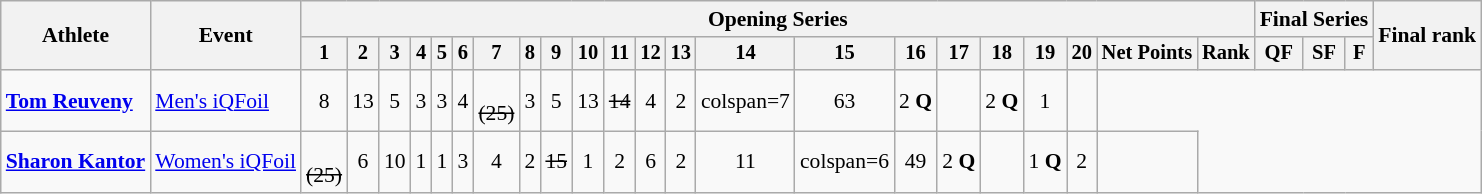<table class="wikitable" style="font-size:90%">
<tr>
<th rowspan="2">Athlete</th>
<th rowspan="2">Event</th>
<th colspan=22>Opening Series</th>
<th colspan=3>Final Series</th>
<th rowspan=2>Final rank</th>
</tr>
<tr style="font-size:95%">
<th>1</th>
<th>2</th>
<th>3</th>
<th>4</th>
<th>5</th>
<th>6</th>
<th>7</th>
<th>8</th>
<th>9</th>
<th>10</th>
<th>11</th>
<th>12</th>
<th>13</th>
<th>14</th>
<th>15</th>
<th>16</th>
<th>17</th>
<th>18</th>
<th>19</th>
<th>20</th>
<th>Net Points</th>
<th>Rank</th>
<th>QF</th>
<th>SF</th>
<th>F</th>
</tr>
<tr align=center>
<td align=left><strong><a href='#'>Tom Reuveny</a></strong></td>
<td align=left><a href='#'>Men's iQFoil</a></td>
<td>8</td>
<td>13</td>
<td>5</td>
<td>3</td>
<td>3</td>
<td>4</td>
<td><br><s>(25)</s></td>
<td>3</td>
<td>5</td>
<td>13</td>
<td><s>14</s></td>
<td>4</td>
<td>2</td>
<td>colspan=7 </td>
<td>63</td>
<td>2 <strong>Q</strong></td>
<td></td>
<td>2 <strong>Q</strong></td>
<td>1</td>
<td></td>
</tr>
<tr align=center>
<td align=left><strong><a href='#'>Sharon Kantor</a></strong></td>
<td align=left><a href='#'>Women's iQFoil</a></td>
<td><br><s>(25)</s></td>
<td>6</td>
<td>10</td>
<td>1</td>
<td>1</td>
<td>3</td>
<td>4</td>
<td>2</td>
<td><s>15</s></td>
<td>1</td>
<td>2</td>
<td>6</td>
<td>2</td>
<td>11</td>
<td>colspan=6 </td>
<td>49</td>
<td>2 <strong>Q</strong></td>
<td></td>
<td>1 <strong>Q</strong></td>
<td>2</td>
<td></td>
</tr>
</table>
